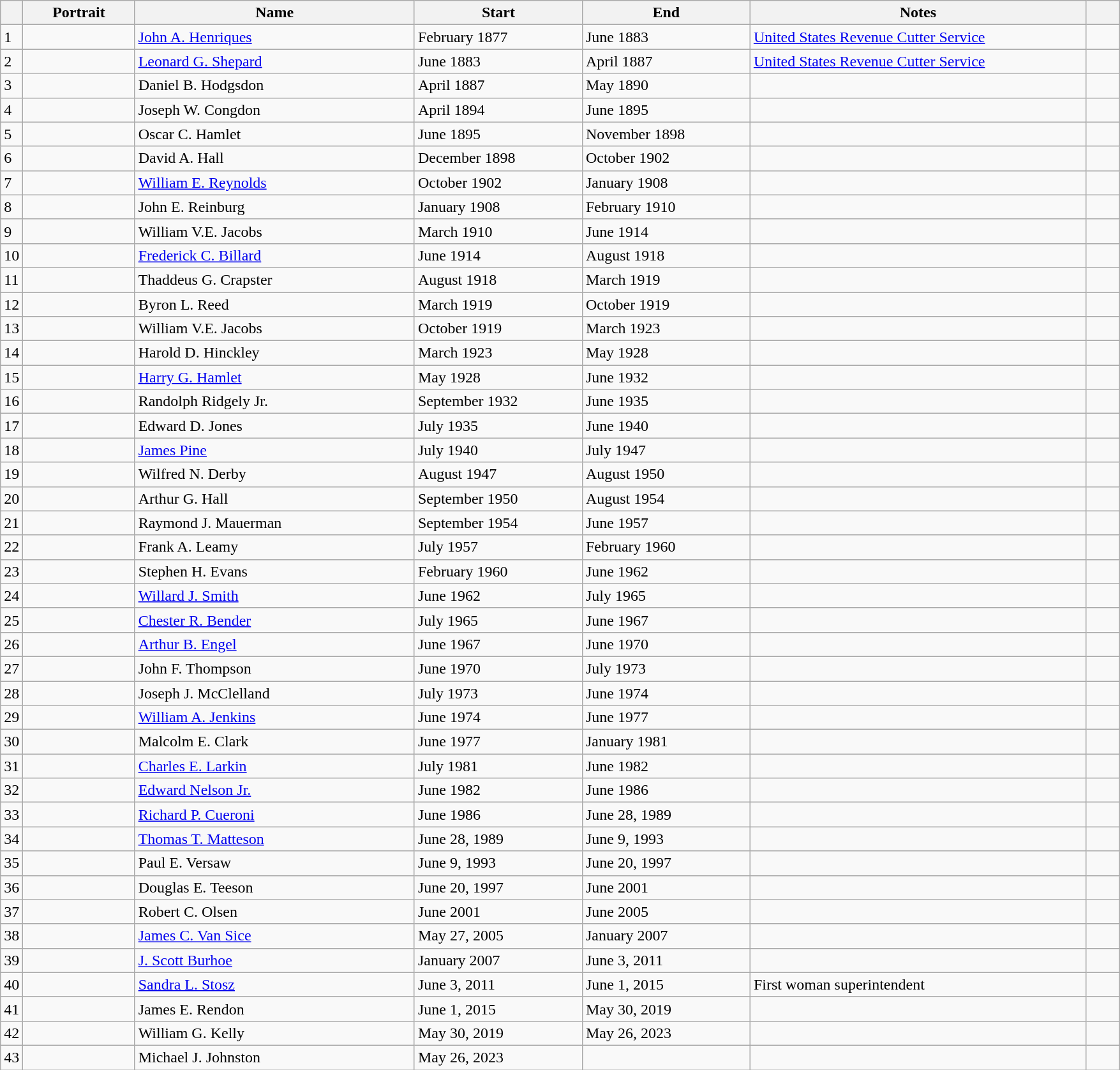<table class=wikitable>
<tr>
<th scope="col" style="width:2%; align="center""></th>
<th scope="col" style="width:10%; align="center"">Portrait</th>
<th scope="col" style="width:25%; align="center"">Name</th>
<th scope="col" style="width:15%; align="center"">Start</th>
<th scope="col" style="width:15%; align="center"">End</th>
<th scope="col" style="width:30%; align="top"">Notes</th>
<th scope="col" style="width:3%; align="center""></th>
</tr>
<tr>
<td>1</td>
<td></td>
<td><a href='#'>John A. Henriques</a></td>
<td>February 1877</td>
<td>June 1883</td>
<td><a href='#'>United States Revenue Cutter Service</a></td>
<td></td>
</tr>
<tr>
<td>2</td>
<td></td>
<td><a href='#'>Leonard G. Shepard</a></td>
<td>June 1883</td>
<td>April 1887</td>
<td><a href='#'>United States Revenue Cutter Service</a></td>
<td></td>
</tr>
<tr>
<td>3</td>
<td></td>
<td>Daniel B. Hodgsdon</td>
<td>April 1887</td>
<td>May 1890</td>
<td></td>
<td></td>
</tr>
<tr>
<td>4</td>
<td></td>
<td>Joseph W. Congdon</td>
<td>April 1894</td>
<td>June 1895</td>
<td></td>
<td></td>
</tr>
<tr>
<td>5</td>
<td></td>
<td>Oscar C. Hamlet</td>
<td>June 1895</td>
<td>November 1898</td>
<td></td>
<td></td>
</tr>
<tr>
<td>6</td>
<td></td>
<td>David A. Hall</td>
<td>December 1898</td>
<td>October 1902</td>
<td></td>
<td></td>
</tr>
<tr>
<td>7</td>
<td></td>
<td><a href='#'>William E. Reynolds</a></td>
<td>October 1902</td>
<td>January 1908</td>
<td></td>
<td></td>
</tr>
<tr>
<td>8</td>
<td></td>
<td>John E. Reinburg</td>
<td>January 1908</td>
<td>February 1910</td>
<td></td>
<td></td>
</tr>
<tr>
<td>9</td>
<td></td>
<td>William V.E. Jacobs</td>
<td>March 1910</td>
<td>June 1914</td>
<td></td>
<td></td>
</tr>
<tr>
<td>10</td>
<td></td>
<td><a href='#'>Frederick C. Billard</a></td>
<td>June 1914</td>
<td>August 1918</td>
<td></td>
<td></td>
</tr>
<tr>
<td>11</td>
<td></td>
<td>Thaddeus G. Crapster</td>
<td>August 1918</td>
<td>March 1919</td>
<td></td>
<td></td>
</tr>
<tr>
<td>12</td>
<td></td>
<td>Byron L. Reed</td>
<td>March 1919</td>
<td>October 1919</td>
<td></td>
<td></td>
</tr>
<tr>
<td>13</td>
<td></td>
<td>William V.E. Jacobs</td>
<td>October 1919</td>
<td>March 1923</td>
<td></td>
<td></td>
</tr>
<tr>
<td>14</td>
<td></td>
<td>Harold D. Hinckley</td>
<td>March 1923</td>
<td>May 1928</td>
<td></td>
<td></td>
</tr>
<tr>
<td>15</td>
<td></td>
<td><a href='#'>Harry G. Hamlet</a></td>
<td>May 1928</td>
<td>June 1932</td>
<td></td>
<td></td>
</tr>
<tr>
<td>16</td>
<td></td>
<td>Randolph Ridgely Jr.</td>
<td>September 1932</td>
<td>June 1935</td>
<td></td>
<td></td>
</tr>
<tr>
<td>17</td>
<td></td>
<td>Edward D. Jones</td>
<td>July 1935</td>
<td>June 1940</td>
<td></td>
<td></td>
</tr>
<tr>
<td>18</td>
<td></td>
<td><a href='#'>James Pine</a></td>
<td>July 1940</td>
<td>July 1947</td>
<td></td>
<td></td>
</tr>
<tr>
<td>19</td>
<td></td>
<td>Wilfred N. Derby</td>
<td>August 1947</td>
<td>August 1950</td>
<td></td>
<td></td>
</tr>
<tr>
<td>20</td>
<td></td>
<td>Arthur G. Hall</td>
<td>September 1950</td>
<td>August 1954</td>
<td></td>
<td></td>
</tr>
<tr>
<td>21</td>
<td></td>
<td>Raymond J. Mauerman</td>
<td>September 1954</td>
<td>June 1957</td>
<td></td>
<td></td>
</tr>
<tr>
<td>22</td>
<td></td>
<td>Frank A. Leamy</td>
<td>July 1957</td>
<td>February 1960</td>
<td></td>
<td></td>
</tr>
<tr>
<td>23</td>
<td></td>
<td>Stephen H. Evans</td>
<td>February 1960</td>
<td>June 1962</td>
<td></td>
<td></td>
</tr>
<tr>
<td>24</td>
<td></td>
<td><a href='#'>Willard J. Smith</a></td>
<td>June 1962</td>
<td>July 1965</td>
<td></td>
<td></td>
</tr>
<tr>
<td>25</td>
<td></td>
<td><a href='#'>Chester R. Bender</a></td>
<td>July 1965</td>
<td>June 1967</td>
<td></td>
<td></td>
</tr>
<tr>
<td>26</td>
<td></td>
<td><a href='#'>Arthur B. Engel</a></td>
<td>June 1967</td>
<td>June 1970</td>
<td></td>
<td></td>
</tr>
<tr>
<td>27</td>
<td></td>
<td>John F. Thompson</td>
<td>June 1970</td>
<td>July 1973</td>
<td></td>
<td></td>
</tr>
<tr>
<td>28</td>
<td></td>
<td>Joseph J. McClelland</td>
<td>July 1973</td>
<td>June 1974</td>
<td></td>
<td></td>
</tr>
<tr>
<td>29</td>
<td></td>
<td><a href='#'>William A. Jenkins</a></td>
<td>June 1974</td>
<td>June 1977</td>
<td></td>
<td></td>
</tr>
<tr>
<td>30</td>
<td></td>
<td>Malcolm E. Clark</td>
<td>June 1977</td>
<td>January 1981</td>
<td></td>
<td></td>
</tr>
<tr>
<td>31</td>
<td></td>
<td><a href='#'>Charles E. Larkin</a></td>
<td>July 1981</td>
<td>June 1982</td>
<td></td>
<td></td>
</tr>
<tr>
<td>32</td>
<td></td>
<td><a href='#'>Edward Nelson Jr.</a></td>
<td>June 1982</td>
<td>June 1986</td>
<td></td>
<td></td>
</tr>
<tr>
<td>33</td>
<td></td>
<td><a href='#'>Richard P. Cueroni</a></td>
<td>June 1986</td>
<td>June 28, 1989</td>
<td></td>
<td></td>
</tr>
<tr>
<td>34</td>
<td></td>
<td><a href='#'>Thomas T. Matteson</a></td>
<td>June 28, 1989</td>
<td>June 9, 1993</td>
<td></td>
<td></td>
</tr>
<tr>
<td>35</td>
<td></td>
<td>Paul E. Versaw</td>
<td>June 9, 1993</td>
<td>June 20, 1997</td>
<td></td>
<td></td>
</tr>
<tr>
<td>36</td>
<td></td>
<td>Douglas E. Teeson</td>
<td>June 20, 1997</td>
<td>June 2001</td>
<td></td>
<td></td>
</tr>
<tr>
<td>37</td>
<td></td>
<td>Robert C. Olsen</td>
<td>June 2001</td>
<td>June 2005</td>
<td></td>
<td></td>
</tr>
<tr>
<td>38</td>
<td></td>
<td><a href='#'>James C. Van Sice</a></td>
<td>May 27, 2005</td>
<td>January 2007</td>
<td></td>
<td></td>
</tr>
<tr>
<td>39</td>
<td></td>
<td><a href='#'>J. Scott Burhoe</a></td>
<td>January 2007</td>
<td>June 3, 2011</td>
<td></td>
<td></td>
</tr>
<tr>
<td>40</td>
<td></td>
<td><a href='#'>Sandra L. Stosz</a></td>
<td>June 3, 2011</td>
<td>June 1, 2015</td>
<td>First woman superintendent</td>
<td></td>
</tr>
<tr>
<td>41</td>
<td></td>
<td>James E. Rendon</td>
<td>June 1, 2015</td>
<td>May 30, 2019</td>
<td></td>
<td></td>
</tr>
<tr>
<td>42</td>
<td></td>
<td>William G. Kelly</td>
<td>May 30, 2019</td>
<td>May 26, 2023</td>
<td></td>
<td></td>
</tr>
<tr>
<td>43</td>
<td></td>
<td>Michael J. Johnston</td>
<td>May 26, 2023</td>
<td></td>
<td></td>
<td></td>
</tr>
</table>
